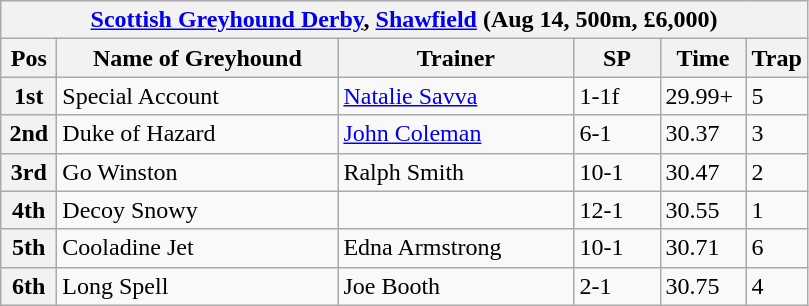<table class="wikitable">
<tr>
<th colspan="6"><a href='#'>Scottish Greyhound Derby</a>, <a href='#'>Shawfield</a> (Aug 14, 500m, £6,000)</th>
</tr>
<tr>
<th width=30>Pos</th>
<th width=180>Name of Greyhound</th>
<th width=150>Trainer</th>
<th width=50>SP</th>
<th width=50>Time</th>
<th width=30>Trap</th>
</tr>
<tr>
<th>1st</th>
<td>Special Account</td>
<td><a href='#'>Natalie Savva</a></td>
<td>1-1f</td>
<td>29.99+</td>
<td>5</td>
</tr>
<tr>
<th>2nd</th>
<td>Duke of Hazard</td>
<td><a href='#'>John Coleman</a></td>
<td>6-1</td>
<td>30.37</td>
<td>3</td>
</tr>
<tr>
<th>3rd</th>
<td>Go Winston</td>
<td>Ralph Smith</td>
<td>10-1</td>
<td>30.47</td>
<td>2</td>
</tr>
<tr>
<th>4th</th>
<td>Decoy Snowy</td>
<td></td>
<td>12-1</td>
<td>30.55</td>
<td>1</td>
</tr>
<tr>
<th>5th</th>
<td>Cooladine Jet</td>
<td>Edna Armstrong</td>
<td>10-1</td>
<td>30.71</td>
<td>6</td>
</tr>
<tr>
<th>6th</th>
<td>Long Spell</td>
<td>Joe Booth</td>
<td>2-1</td>
<td>30.75</td>
<td>4</td>
</tr>
</table>
